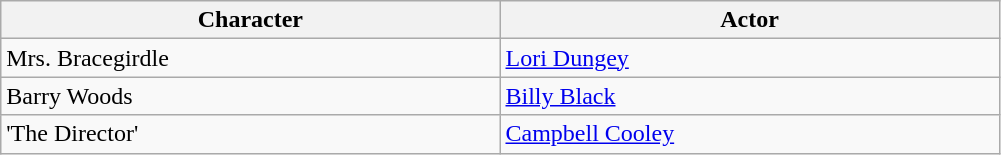<table class="wikitable sortable">
<tr>
<th width="18%">Character</th>
<th width="18%">Actor</th>
</tr>
<tr>
<td>Mrs. Bracegirdle</td>
<td><a href='#'>Lori Dungey</a></td>
</tr>
<tr>
<td>Barry Woods</td>
<td><a href='#'>Billy Black</a></td>
</tr>
<tr>
<td>'The Director'</td>
<td><a href='#'>Campbell Cooley</a></td>
</tr>
</table>
